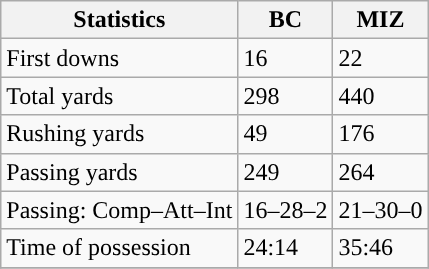<table class="wikitable" style="float: left;">
<tr>
<th>Statistics</th>
<th>BC</th>
<th>MIZ</th>
</tr>
<tr>
<td>First downs</td>
<td>16</td>
<td>22</td>
</tr>
<tr>
<td>Total yards</td>
<td>298</td>
<td>440</td>
</tr>
<tr>
<td>Rushing yards</td>
<td>49</td>
<td>176</td>
</tr>
<tr>
<td>Passing yards</td>
<td>249</td>
<td>264</td>
</tr>
<tr>
<td>Passing: Comp–Att–Int</td>
<td>16–28–2</td>
<td>21–30–0</td>
</tr>
<tr>
<td>Time of possession</td>
<td>24:14</td>
<td>35:46</td>
</tr>
<tr>
</tr>
</table>
